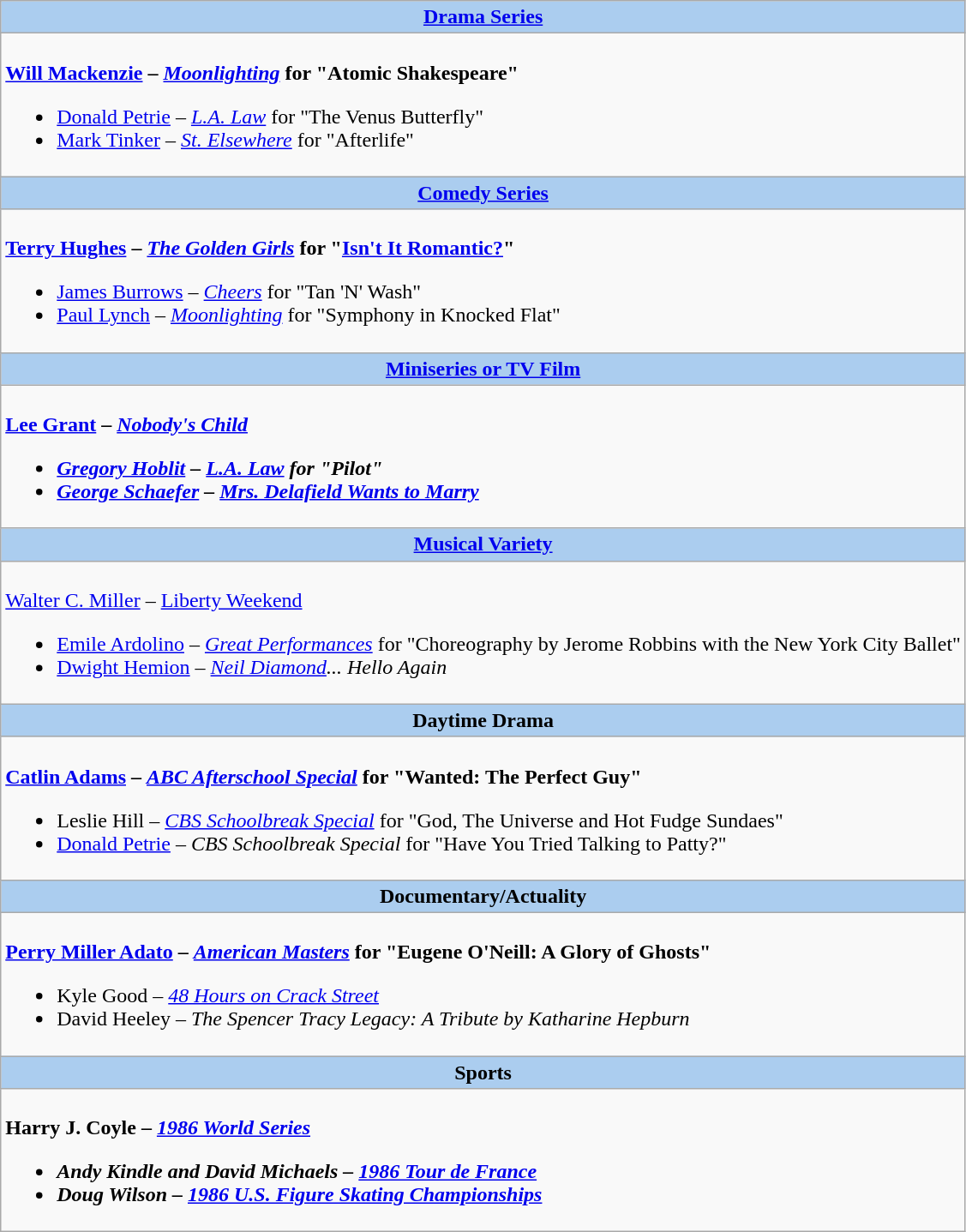<table class=wikitable style="width="100%">
<tr>
<th colspan="2" style="background:#abcdef;"><a href='#'>Drama Series</a></th>
</tr>
<tr>
<td colspan="2" style="vertical-align:top;"><br><strong><a href='#'>Will Mackenzie</a> – <em><a href='#'>Moonlighting</a></em> for "Atomic Shakespeare"</strong><ul><li><a href='#'>Donald Petrie</a> – <em><a href='#'>L.A. Law</a></em> for "The Venus Butterfly"</li><li><a href='#'>Mark Tinker</a> – <em><a href='#'>St. Elsewhere</a></em> for "Afterlife"</li></ul></td>
</tr>
<tr>
<th colspan="2" style="background:#abcdef;"><a href='#'>Comedy Series</a></th>
</tr>
<tr>
<td colspan="2" style="vertical-align:top;"><br><strong><a href='#'>Terry Hughes</a> – <em><a href='#'>The Golden Girls</a></em> for "<a href='#'>Isn't It Romantic?</a>"</strong><ul><li><a href='#'>James Burrows</a> – <em><a href='#'>Cheers</a></em> for "Tan 'N' Wash"</li><li><a href='#'>Paul Lynch</a> – <em><a href='#'>Moonlighting</a></em> for "Symphony in Knocked Flat"</li></ul></td>
</tr>
<tr>
<th colspan="2" style="background:#abcdef;"><a href='#'>Miniseries or TV Film</a></th>
</tr>
<tr>
<td colspan="2" style="vertical-align:top;"><br><strong><a href='#'>Lee Grant</a> – <em><a href='#'>Nobody's Child</a><strong><em><ul><li><a href='#'>Gregory Hoblit</a> – </em><a href='#'>L.A. Law</a><em> for "Pilot"</li><li><a href='#'>George Schaefer</a> – </em><a href='#'>Mrs. Delafield Wants to Marry</a><em></li></ul></td>
</tr>
<tr>
<th colspan="2" style="background:#abcdef;"><a href='#'>Musical Variety</a></th>
</tr>
<tr>
<td colspan="2" style="vertical-align:top;"><br></strong><a href='#'>Walter C. Miller</a> – </em><a href='#'>Liberty Weekend</a></em></strong><ul><li><a href='#'>Emile Ardolino</a> – <em><a href='#'>Great Performances</a></em> for "Choreography by Jerome Robbins with the New York City Ballet"</li><li><a href='#'>Dwight Hemion</a> – <em><a href='#'>Neil Diamond</a>... Hello Again</em></li></ul></td>
</tr>
<tr>
<th colspan="2" style="background:#abcdef;">Daytime Drama</th>
</tr>
<tr>
<td colspan="2" style="vertical-align:top;"><br><strong><a href='#'>Catlin Adams</a> – <em><a href='#'>ABC Afterschool Special</a></em> for "Wanted: The Perfect Guy"</strong><ul><li>Leslie Hill – <em><a href='#'>CBS Schoolbreak Special</a></em> for "God, The Universe and Hot Fudge Sundaes"</li><li><a href='#'>Donald Petrie</a> – <em>CBS Schoolbreak Special</em> for "Have You Tried Talking to Patty?"</li></ul></td>
</tr>
<tr>
<th colspan="2" style="background:#abcdef;">Documentary/Actuality</th>
</tr>
<tr>
<td colspan="2" style="vertical-align:top;"><br><strong><a href='#'>Perry Miller Adato</a> – <em><a href='#'>American Masters</a></em> for "Eugene O'Neill: A Glory of Ghosts"</strong><ul><li>Kyle Good – <em><a href='#'>48 Hours on Crack Street</a></em></li><li>David Heeley – <em>The Spencer Tracy Legacy: A Tribute by Katharine Hepburn</em></li></ul></td>
</tr>
<tr>
<th colspan="2" style="background:#abcdef;">Sports</th>
</tr>
<tr>
<td colspan="2" style="vertical-align:top;"><br><strong>Harry J. Coyle – <em><a href='#'>1986 World Series</a><strong><em><ul><li>Andy Kindle and David Michaels – </em><a href='#'>1986 Tour de France</a><em></li><li>Doug Wilson – </em><a href='#'>1986 U.S. Figure Skating Championships</a><em></li></ul></td>
</tr>
</table>
